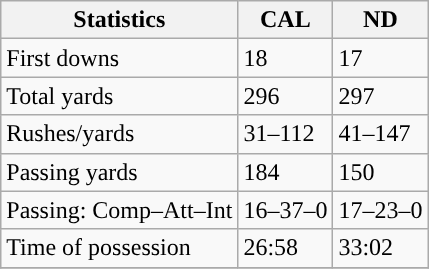<table class="wikitable" style="float: left;">
<tr>
<th>Statistics</th>
<th>CAL</th>
<th>ND</th>
</tr>
<tr>
<td>First downs</td>
<td>18</td>
<td>17</td>
</tr>
<tr>
<td>Total yards</td>
<td>296</td>
<td>297</td>
</tr>
<tr>
<td>Rushes/yards</td>
<td>31–112</td>
<td>41–147</td>
</tr>
<tr>
<td>Passing yards</td>
<td>184</td>
<td>150</td>
</tr>
<tr>
<td>Passing: Comp–Att–Int</td>
<td>16–37–0</td>
<td>17–23–0</td>
</tr>
<tr>
<td>Time of possession</td>
<td>26:58</td>
<td>33:02</td>
</tr>
<tr>
</tr>
</table>
